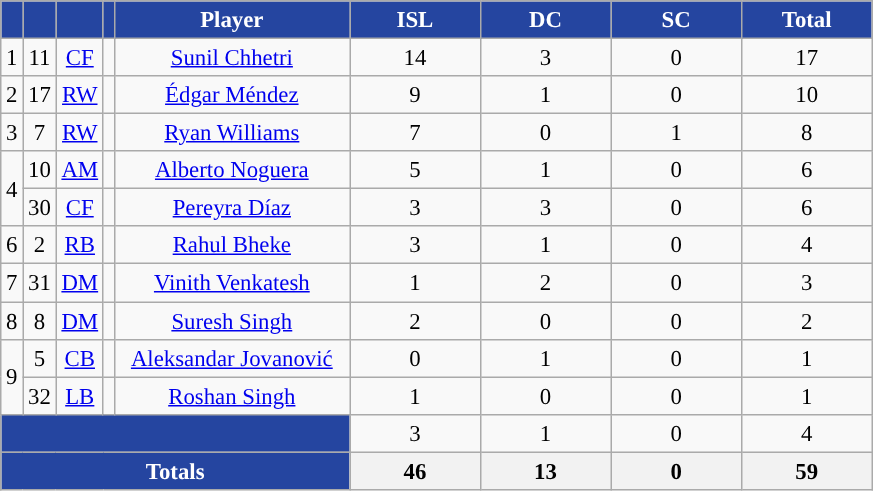<table class="wikitable" style="font-size: 95%; text-align: center;">
<tr>
<th rowspan="1" !width=15 style="background:#2545A0; color:#FFFFFF; "></th>
<th rowspan="1" !width=15 style="background:#2545A0; color:#FFFFFF; "></th>
<th rowspan="1" !width=15 style="background:#2545A0; color:#FFFFFF; "></th>
<th rowspan="1" !width=15 style="background:#2545A0; color:#FFFFFF; "></th>
<th width=150 style="background:#2545A0; color:#FFFFFF; ">Player</th>
<th width=80 style="background:#2545A0; color:#FFFFFF; ">ISL</th>
<th width=80 style="background:#2545A0; color:#FFFFFF; ">DC</th>
<th width=80 style="background:#2545A0; color:#FFFFFF; ">SC</th>
<th width=80 style="background:#2545A0; color:#FFFFFF; ">Total</th>
</tr>
<tr>
<td>1</td>
<td>11</td>
<td><a href='#'>CF</a></td>
<td></td>
<td><a href='#'>Sunil Chhetri</a></td>
<td>14</td>
<td>3</td>
<td>0</td>
<td>17</td>
</tr>
<tr>
<td>2</td>
<td>17</td>
<td><a href='#'>RW</a></td>
<td></td>
<td><a href='#'>Édgar Méndez</a></td>
<td>9</td>
<td>1</td>
<td>0</td>
<td>10</td>
</tr>
<tr>
<td>3</td>
<td>7</td>
<td><a href='#'>RW</a></td>
<td></td>
<td><a href='#'>Ryan Williams</a></td>
<td>7</td>
<td>0</td>
<td>1</td>
<td>8</td>
</tr>
<tr>
<td rowspan="2">4</td>
<td>10</td>
<td><a href='#'>AM</a></td>
<td></td>
<td><a href='#'>Alberto Noguera</a></td>
<td>5</td>
<td>1</td>
<td>0</td>
<td>6</td>
</tr>
<tr>
<td>30</td>
<td><a href='#'>CF</a></td>
<td></td>
<td><a href='#'>Pereyra Díaz</a></td>
<td>3</td>
<td>3</td>
<td>0</td>
<td>6</td>
</tr>
<tr>
<td>6</td>
<td>2</td>
<td><a href='#'>RB</a></td>
<td></td>
<td><a href='#'>Rahul Bheke</a></td>
<td>3</td>
<td>1</td>
<td>0</td>
<td>4</td>
</tr>
<tr>
<td>7</td>
<td>31</td>
<td><a href='#'>DM</a></td>
<td></td>
<td><a href='#'>Vinith Venkatesh</a></td>
<td>1</td>
<td>2</td>
<td>0</td>
<td>3</td>
</tr>
<tr>
<td>8</td>
<td>8</td>
<td><a href='#'>DM</a></td>
<td></td>
<td><a href='#'>Suresh Singh</a></td>
<td>2</td>
<td>0</td>
<td>0</td>
<td>2</td>
</tr>
<tr>
<td rowspan="2">9</td>
<td>5</td>
<td><a href='#'>CB</a></td>
<td></td>
<td><a href='#'>Aleksandar Jovanović</a></td>
<td>0</td>
<td>1</td>
<td>0</td>
<td>1</td>
</tr>
<tr>
<td>32</td>
<td><a href='#'>LB</a></td>
<td></td>
<td><a href='#'>Roshan Singh</a></td>
<td>1</td>
<td>0</td>
<td>0</td>
<td>1</td>
</tr>
<tr>
<td colspan="5" style="background:#2545A0; color:#FFFFFF; "><a href='#'></a></td>
<td>3</td>
<td>1</td>
<td>0</td>
<td>4</td>
</tr>
<tr>
<th colspan="5" style="background:#2545A0; color:#FFFFFF; ">Totals</th>
<th>46</th>
<th>13</th>
<th>0</th>
<th>59</th>
</tr>
</table>
